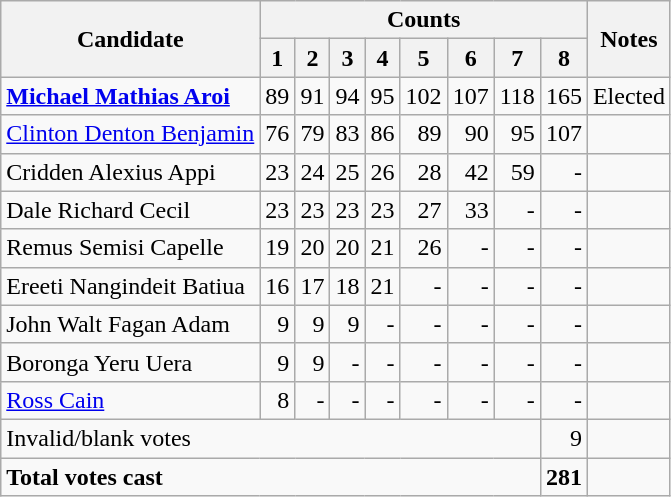<table class=wikitable style=text-align:right>
<tr>
<th rowspan=2>Candidate</th>
<th colspan=8>Counts</th>
<th rowspan=2>Notes</th>
</tr>
<tr>
<th>1</th>
<th>2</th>
<th>3</th>
<th>4</th>
<th>5</th>
<th>6</th>
<th>7</th>
<th>8</th>
</tr>
<tr>
<td align=left><strong><a href='#'>Michael Mathias Aroi</a></strong></td>
<td>89</td>
<td>91</td>
<td>94</td>
<td>95</td>
<td>102</td>
<td>107</td>
<td>118</td>
<td>165</td>
<td align=left>Elected</td>
</tr>
<tr>
<td align=left><a href='#'>Clinton Denton Benjamin</a></td>
<td>76</td>
<td>79</td>
<td>83</td>
<td>86</td>
<td>89</td>
<td>90</td>
<td>95</td>
<td>107</td>
<td align=left></td>
</tr>
<tr>
<td align=left>Cridden Alexius Appi</td>
<td>23</td>
<td>24</td>
<td>25</td>
<td>26</td>
<td>28</td>
<td>42</td>
<td>59</td>
<td>-</td>
<td align=left></td>
</tr>
<tr>
<td align=left>Dale Richard Cecil</td>
<td>23</td>
<td>23</td>
<td>23</td>
<td>23</td>
<td>27</td>
<td>33</td>
<td>-</td>
<td>-</td>
<td align=left></td>
</tr>
<tr>
<td align=left>Remus Semisi Capelle</td>
<td>19</td>
<td>20</td>
<td>20</td>
<td>21</td>
<td>26</td>
<td>-</td>
<td>-</td>
<td>-</td>
<td align=left></td>
</tr>
<tr>
<td align=left>Ereeti Nangindeit Batiua</td>
<td>16</td>
<td>17</td>
<td>18</td>
<td>21</td>
<td>-</td>
<td>-</td>
<td>-</td>
<td>-</td>
<td align=left></td>
</tr>
<tr>
<td align=left>John Walt Fagan Adam</td>
<td>9</td>
<td>9</td>
<td>9</td>
<td>-</td>
<td>-</td>
<td>-</td>
<td>-</td>
<td>-</td>
<td align=left></td>
</tr>
<tr>
<td align=left>Boronga Yeru Uera</td>
<td>9</td>
<td>9</td>
<td>-</td>
<td>-</td>
<td>-</td>
<td>-</td>
<td>-</td>
<td>-</td>
<td align=left></td>
</tr>
<tr>
<td align=left><a href='#'>Ross Cain</a></td>
<td>8</td>
<td>-</td>
<td>-</td>
<td>-</td>
<td>-</td>
<td>-</td>
<td>-</td>
<td>-</td>
<td align=left></td>
</tr>
<tr>
<td align=left colspan=8>Invalid/blank votes</td>
<td>9</td>
<td></td>
</tr>
<tr>
<td align=left colspan=8><strong>Total votes cast</strong></td>
<td><strong>281</strong></td>
<td></td>
</tr>
</table>
